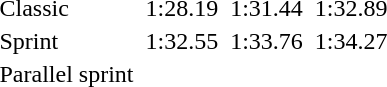<table>
<tr>
<td>Classic</td>
<td></td>
<td>1:28.19</td>
<td></td>
<td>1:31.44</td>
<td></td>
<td>1:32.89</td>
</tr>
<tr>
<td>Sprint</td>
<td></td>
<td>1:32.55</td>
<td></td>
<td>1:33.76</td>
<td></td>
<td>1:34.27</td>
</tr>
<tr>
<td>Parallel sprint</td>
<td colspan=2></td>
<td colspan=2></td>
<td colspan=2></td>
</tr>
</table>
